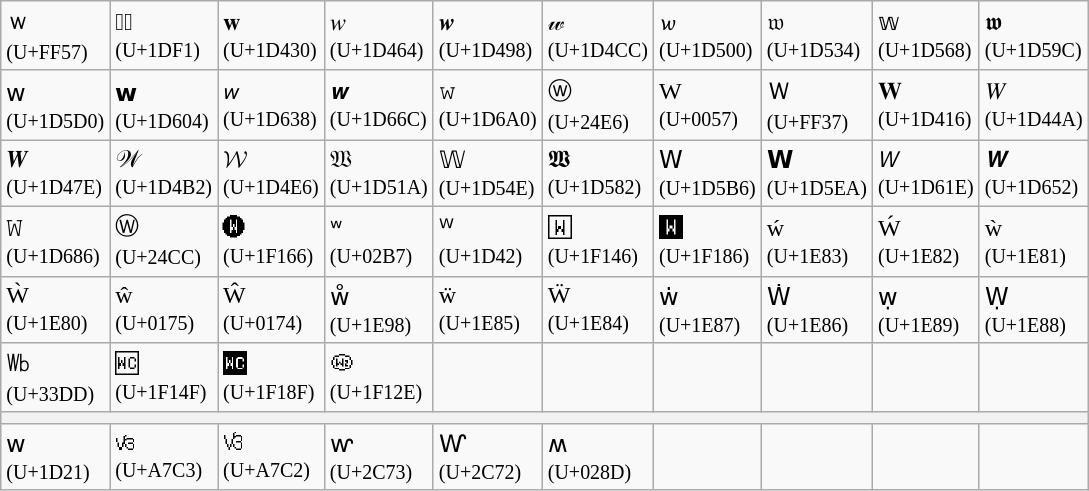<table class="wikitable">
<tr>
<td>ｗ <br><small>(U+FF57)</small></td>
<td>◌ᷱ <br><small>(U+1DF1)</small></td>
<td>𝐰 <br><small>(U+1D430)</small></td>
<td>𝑤 <br><small>(U+1D464)</small></td>
<td>𝒘 <br><small>(U+1D498)</small></td>
<td>𝓌 <br><small>(U+1D4CC)</small></td>
<td>𝔀 <br><small>(U+1D500)</small></td>
<td>𝔴 <br><small>(U+1D534)</small></td>
<td>𝕨 <br><small>(U+1D568)</small></td>
<td>𝖜 <br><small>(U+1D59C)</small></td>
</tr>
<tr>
<td>𝗐 <br><small>(U+1D5D0)</small></td>
<td>𝘄 <br><small>(U+1D604)</small></td>
<td>𝘸 <br><small>(U+1D638)</small></td>
<td>𝙬 <br><small>(U+1D66C)</small></td>
<td>𝚠 <br><small>(U+1D6A0)</small></td>
<td>ⓦ <br><small>(U+24E6)</small></td>
<td>W <br><small>(U+0057)</small></td>
<td>Ｗ <br><small>(U+FF37)</small></td>
<td>𝐖 <br><small>(U+1D416)</small></td>
<td>𝑊 <br><small>(U+1D44A)</small></td>
</tr>
<tr>
<td>𝑾 <br><small>(U+1D47E)</small></td>
<td>𝒲 <br><small>(U+1D4B2)</small></td>
<td>𝓦 <br><small>(U+1D4E6)</small></td>
<td>𝔚 <br><small>(U+1D51A)</small></td>
<td>𝕎 <br><small>(U+1D54E)</small></td>
<td>𝖂 <br><small>(U+1D582)</small></td>
<td>𝖶 <br><small>(U+1D5B6)</small></td>
<td>𝗪 <br><small>(U+1D5EA)</small></td>
<td>𝘞 <br><small>(U+1D61E)</small></td>
<td>𝙒 <br><small>(U+1D652)</small></td>
</tr>
<tr>
<td>𝚆 <br><small>(U+1D686)</small></td>
<td>Ⓦ <br><small>(U+24CC)</small></td>
<td>🅦 <br><small>(U+1F166)</small></td>
<td>ʷ <br><small>(U+02B7)</small></td>
<td>ᵂ <br><small>(U+1D42)</small></td>
<td>🅆 <br><small>(U+1F146)</small></td>
<td>🆆 <br><small>(U+1F186)</small></td>
<td>ẃ <br><small>(U+1E83)</small></td>
<td>Ẃ <br><small>(U+1E82)</small></td>
<td>ẁ <br><small>(U+1E81)</small></td>
</tr>
<tr>
<td>Ẁ <br><small>(U+1E80)</small></td>
<td>ŵ <br><small>(U+0175)</small></td>
<td>Ŵ <br><small>(U+0174)</small></td>
<td>ẘ <br><small>(U+1E98)</small></td>
<td>ẅ <br><small>(U+1E85)</small></td>
<td>Ẅ <br><small>(U+1E84)</small></td>
<td>ẇ <br><small>(U+1E87)</small></td>
<td>Ẇ <br><small>(U+1E86)</small></td>
<td>ẉ <br><small>(U+1E89)</small></td>
<td>Ẉ <br><small>(U+1E88)</small></td>
</tr>
<tr>
<td>㏝ <br><small>(U+33DD)</small></td>
<td>🅏 <br><small>(U+1F14F)</small></td>
<td>🆏 <br><small>(U+1F18F)</small></td>
<td>🄮 <br><small>(U+1F12E)</small></td>
<td></td>
<td></td>
<td></td>
<td></td>
<td></td>
<td></td>
</tr>
<tr>
<th colspan=10></th>
</tr>
<tr>
<td>ᴡ <br><small>(U+1D21)</small></td>
<td>ꟃ <br><small>(U+A7C3)</small></td>
<td>Ꟃ <br><small>(U+A7C2)</small></td>
<td>ⱳ <br><small>(U+2C73)</small></td>
<td>Ⱳ <br><small>(U+2C72)</small></td>
<td>ʍ <br><small>(U+028D)</small></td>
<td></td>
<td></td>
<td></td>
<td></td>
</tr>
</table>
